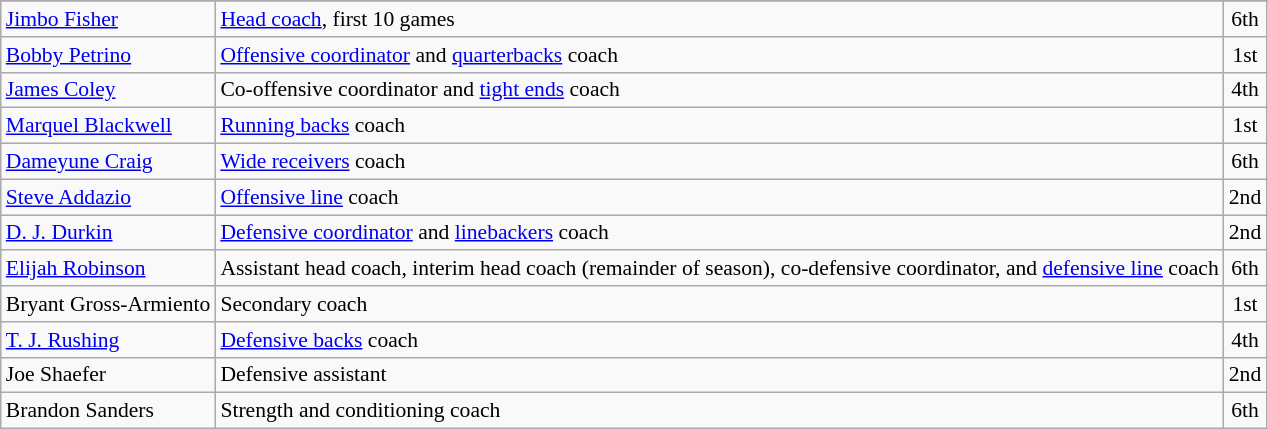<table class="wikitable" style="font-size:90%;">
<tr>
</tr>
<tr>
<td><a href='#'>Jimbo Fisher</a></td>
<td><a href='#'>Head coach</a>, first 10 games</td>
<td align=center>6th</td>
</tr>
<tr>
<td><a href='#'>Bobby Petrino</a></td>
<td><a href='#'>Offensive coordinator</a> and <a href='#'>quarterbacks</a> coach</td>
<td align="center">1st</td>
</tr>
<tr>
<td><a href='#'>James Coley</a></td>
<td>Co-offensive coordinator and <a href='#'>tight ends</a> coach</td>
<td align="center">4th</td>
</tr>
<tr>
<td><a href='#'>Marquel Blackwell</a></td>
<td><a href='#'>Running backs</a> coach</td>
<td align="center">1st</td>
</tr>
<tr>
<td><a href='#'>Dameyune Craig</a></td>
<td><a href='#'>Wide receivers</a> coach</td>
<td align="center">6th</td>
</tr>
<tr>
<td><a href='#'>Steve Addazio</a></td>
<td><a href='#'>Offensive line</a> coach</td>
<td align="center">2nd</td>
</tr>
<tr>
<td><a href='#'>D. J. Durkin</a></td>
<td><a href='#'>Defensive coordinator</a> and <a href='#'>linebackers</a> coach</td>
<td align="center">2nd</td>
</tr>
<tr>
<td><a href='#'>Elijah Robinson</a></td>
<td>Assistant head coach, interim head coach (remainder of season), co-defensive coordinator, and <a href='#'>defensive line</a> coach</td>
<td align="center">6th</td>
</tr>
<tr>
<td>Bryant Gross-Armiento</td>
<td>Secondary coach</td>
<td align="center">1st</td>
</tr>
<tr>
<td><a href='#'>T. J. Rushing</a></td>
<td><a href='#'>Defensive backs</a> coach</td>
<td align="center">4th</td>
</tr>
<tr>
<td>Joe Shaefer</td>
<td>Defensive assistant</td>
<td align="center">2nd</td>
</tr>
<tr>
<td>Brandon Sanders</td>
<td>Strength and conditioning coach</td>
<td align="center">6th</td>
</tr>
</table>
